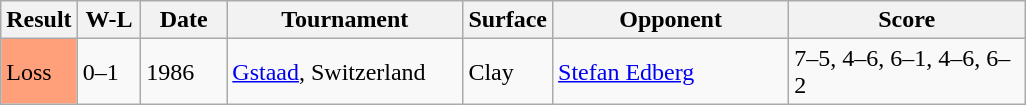<table class="sortable wikitable">
<tr>
<th style="width:40px">Result</th>
<th style="width:35px" class="unsortable">W-L</th>
<th style="width:50px">Date</th>
<th style="width:150px">Tournament</th>
<th style="width:50px">Surface</th>
<th style="width:150px">Opponent</th>
<th style="width:150px" class="unsortable">Score</th>
</tr>
<tr>
<td style="background:#ffa07a;">Loss</td>
<td>0–1</td>
<td>1986</td>
<td><a href='#'>Gstaad</a>, Switzerland</td>
<td>Clay</td>
<td> <a href='#'>Stefan Edberg</a></td>
<td>7–5, 4–6, 6–1, 4–6, 6–2</td>
</tr>
</table>
